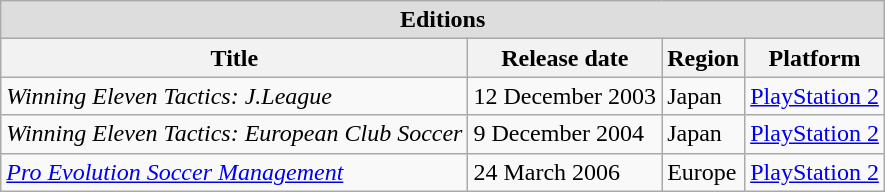<table class="wikitable">
<tr>
<td colspan="4"  style="background:#ddd; text-align:center;"><strong>Editions</strong></td>
</tr>
<tr>
<th>Title</th>
<th>Release date</th>
<th>Region</th>
<th>Platform</th>
</tr>
<tr>
<td><em>Winning Eleven Tactics: J.League</em></td>
<td>12 December 2003</td>
<td>Japan</td>
<td><a href='#'>PlayStation 2</a></td>
</tr>
<tr>
<td><em>Winning Eleven Tactics: European Club Soccer</em></td>
<td>9 December 2004</td>
<td>Japan</td>
<td><a href='#'>PlayStation 2</a></td>
</tr>
<tr>
<td><em><a href='#'>Pro Evolution Soccer Management</a></em></td>
<td>24 March 2006</td>
<td>Europe</td>
<td><a href='#'>PlayStation 2</a></td>
</tr>
</table>
